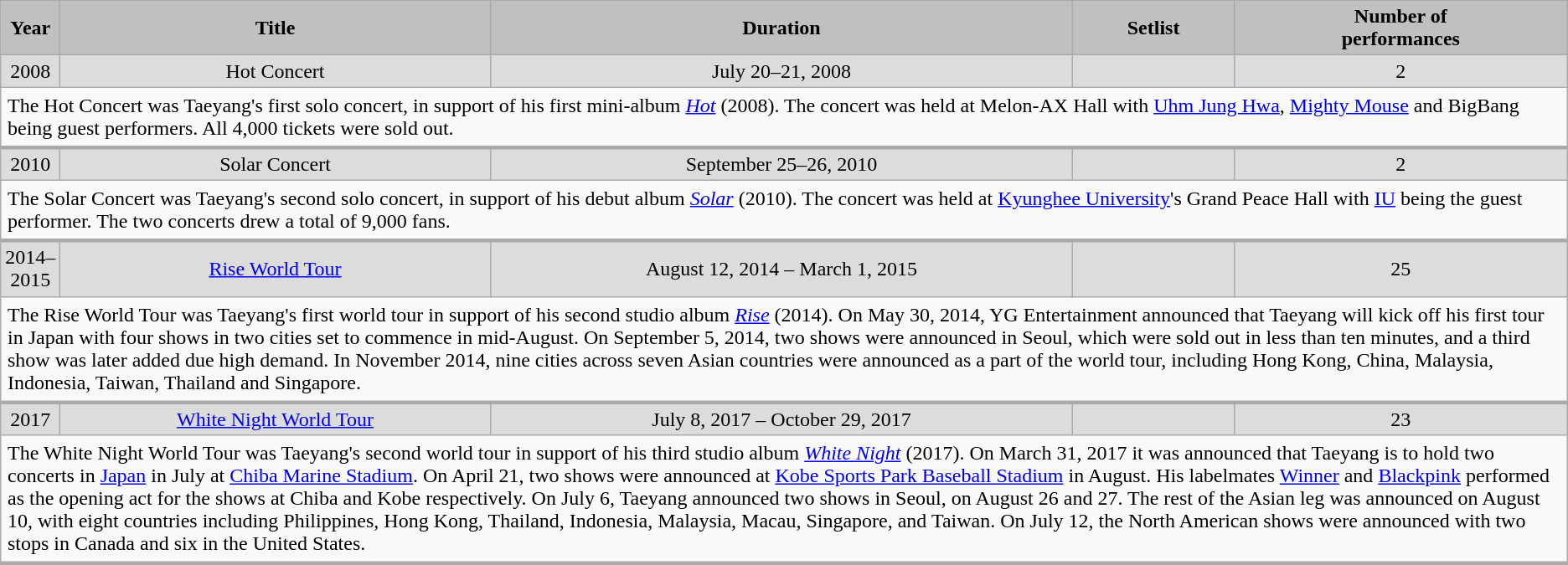<table class="wikitable" style="text-align:center">
<tr>
<th style="background:silver;">Year</th>
<th style="background:silver;">Title</th>
<th style="background:silver;">Duration</th>
<th style="background:silver;">Setlist</th>
<th style="background:silver;">Number of<br>performances</th>
</tr>
<tr>
<td style="background-color: #DCDCDC" width=5>2008</td>
<td style="background-color: #DCDCDC">Hot Concert</td>
<td style="background-color: #DCDCDC">July 20–21, 2008 </td>
<td style="background-color: #DCDCDC"></td>
<td style="background-color:#DCDCDC">2</td>
</tr>
<tr>
<td colspan=5 style="border-bottom-width:3px; padding:5px;text-align:left;">The Hot Concert was Taeyang's first solo concert, in support of his first mini-album <em><a href='#'>Hot</a></em> (2008). The concert was held at Melon-AX Hall with <a href='#'>Uhm Jung Hwa</a>, <a href='#'>Mighty Mouse</a> and BigBang being guest performers. All 4,000 tickets were sold out.</td>
</tr>
<tr>
<td style="background-color: #DCDCDC" width=5>2010</td>
<td style="background-color: #DCDCDC">Solar Concert</td>
<td style="background-color: #DCDCDC">September 25–26, 2010 </td>
<td style="background-color: #DCDCDC"></td>
<td style="background-color:#DCDCDC">2</td>
</tr>
<tr>
<td colspan=5 style="border-bottom-width:3px; padding:5px;text-align:left;">The Solar Concert was Taeyang's second solo concert, in support of his debut album <em><a href='#'>Solar</a></em> (2010). The concert was held at <a href='#'>Kyunghee University</a>'s Grand Peace Hall with <a href='#'>IU</a> being the guest performer. The two concerts drew a total of 9,000 fans.</td>
</tr>
<tr>
<td style="background-color: #DCDCDC" width=5>2014–2015</td>
<td style="background-color: #DCDCDC"><a href='#'>Rise World Tour</a></td>
<td style="background-color: #DCDCDC">August 12, 2014 – March 1, 2015</td>
<td style="background-color: #DCDCDC"></td>
<td style="background-color:#DCDCDC">25</td>
</tr>
<tr>
<td colspan=5 style="border-bottom-width:3px; padding:5px;text-align:left;">The Rise World Tour was Taeyang's first world tour in support of his second studio album <em><a href='#'>Rise</a></em> (2014). On May 30, 2014, YG Entertainment announced that Taeyang will kick off his first tour in Japan with four shows in two cities set to commence in mid-August. On September 5, 2014, two shows were announced in Seoul, which were sold out in less than ten minutes, and a third show was later added due high demand. In November 2014, nine cities across seven Asian countries were announced as a part of the world tour, including Hong Kong, China, Malaysia, Indonesia, Taiwan, Thailand and Singapore.</td>
</tr>
<tr>
<td style="background-color: #DCDCDC" width=5>2017</td>
<td style="background-color: #DCDCDC"><a href='#'>White Night World Tour</a></td>
<td style="background-color: #DCDCDC">July 8, 2017 – October 29, 2017</td>
<td style="background-color: #DCDCDC"></td>
<td style="background-color:#DCDCDC">23</td>
</tr>
<tr>
<td colspan=5 style="border-bottom-width:3px; padding:5px;text-align:left;">The White Night World Tour was Taeyang's second world tour in support of his third studio album <em><a href='#'>White Night</a></em> (2017). On March 31, 2017 it was announced that Taeyang is to hold two concerts in <a href='#'>Japan</a> in July at <a href='#'>Chiba Marine Stadium</a>. On April 21, two shows were announced at <a href='#'>Kobe Sports Park Baseball Stadium</a> in August. His labelmates <a href='#'>Winner</a> and <a href='#'>Blackpink</a> performed as the opening act for the shows at Chiba and Kobe respectively. On July 6, Taeyang announced two shows in Seoul, on August 26 and 27. The rest of the Asian leg was announced on August 10, with eight countries including Philippines, Hong Kong, Thailand, Indonesia, Malaysia, Macau, Singapore, and Taiwan. On July 12, the North American shows were announced with two stops in Canada and six in the United States.</td>
</tr>
</table>
